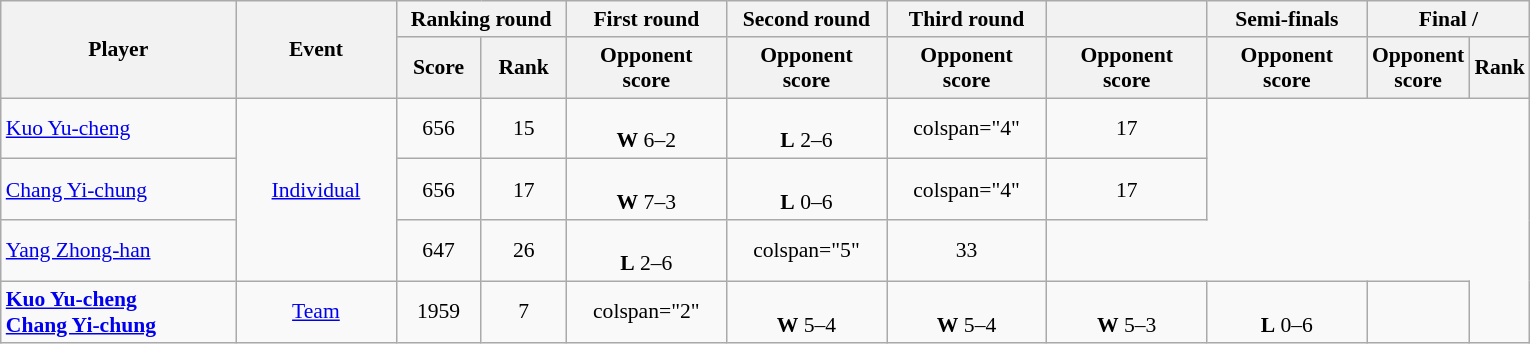<table class="wikitable" style="font-size:90%; text-align:center">
<tr>
<th rowspan="2" width="150">Player</th>
<th rowspan="2" width="100">Event</th>
<th colspan="2">Ranking round</th>
<th width="100">First round</th>
<th width="100">Second round</th>
<th width="100">Third round</th>
<th width="100"></th>
<th width="100">Semi-finals</th>
<th colspan="2" width="100">Final / </th>
</tr>
<tr>
<th width="50">Score</th>
<th width="50">Rank</th>
<th>Opponent<br>score</th>
<th>Opponent<br>score</th>
<th>Opponent<br>score</th>
<th>Opponent<br>score</th>
<th>Opponent<br>score</th>
<th>Opponent<br>score</th>
<th>Rank</th>
</tr>
<tr>
<td align="left"><a href='#'>Kuo Yu-cheng</a></td>
<td rowspan="3"><a href='#'>Individual</a></td>
<td>656</td>
<td>15</td>
<td><br><strong>W</strong> 6–2</td>
<td><br><strong>L</strong> 2–6</td>
<td>colspan="4" </td>
<td>17</td>
</tr>
<tr>
<td align="left"><a href='#'>Chang Yi-chung</a></td>
<td>656</td>
<td>17</td>
<td><br><strong>W</strong> 7–3</td>
<td><br><strong>L</strong> 0–6</td>
<td>colspan="4" </td>
<td>17</td>
</tr>
<tr>
<td align="left"><a href='#'>Yang Zhong-han</a></td>
<td>647</td>
<td>26</td>
<td><br><strong>L</strong> 2–6</td>
<td>colspan="5" </td>
<td>33</td>
</tr>
<tr>
<td align="left"><strong><a href='#'>Kuo Yu-cheng</a><br><a href='#'>Chang Yi-chung</a><br></strong></td>
<td><a href='#'>Team</a></td>
<td>1959</td>
<td>7</td>
<td>colspan="2" </td>
<td><br><strong>W</strong> 5–4</td>
<td><br><strong>W</strong> 5–4</td>
<td><br><strong>W</strong> 5–3</td>
<td><br><strong>L</strong> 0–6</td>
<td></td>
</tr>
</table>
